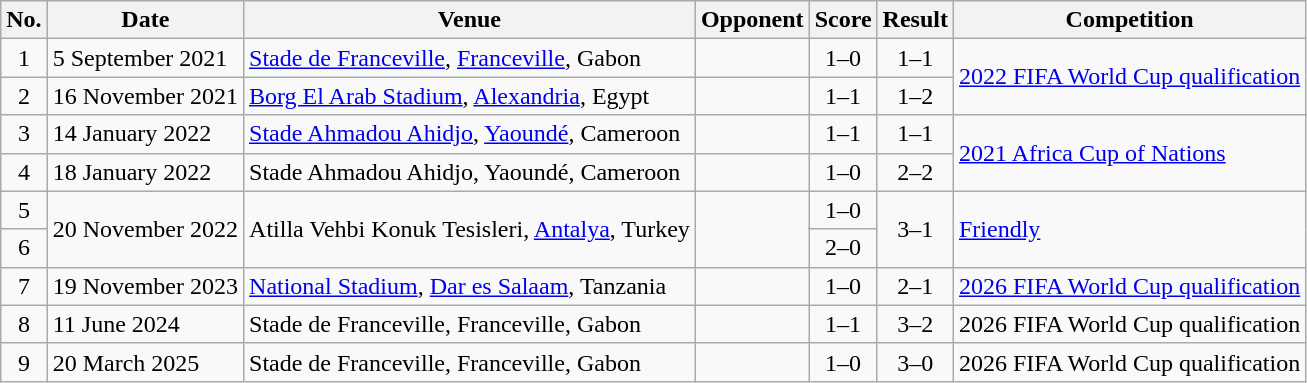<table class="wikitable sortable">
<tr>
<th>No.</th>
<th>Date</th>
<th>Venue</th>
<th>Opponent</th>
<th>Score</th>
<th>Result</th>
<th>Competition</th>
</tr>
<tr>
<td align="center">1</td>
<td>5 September 2021</td>
<td><a href='#'>Stade de Franceville</a>, <a href='#'>Franceville</a>, Gabon</td>
<td></td>
<td align="center">1–0</td>
<td align="center">1–1</td>
<td rowspan="2"><a href='#'>2022 FIFA World Cup qualification</a></td>
</tr>
<tr>
<td align="center">2</td>
<td>16 November 2021</td>
<td><a href='#'>Borg El Arab Stadium</a>, <a href='#'>Alexandria</a>, Egypt</td>
<td></td>
<td align="center">1–1</td>
<td align="center">1–2</td>
</tr>
<tr>
<td align="center">3</td>
<td>14 January 2022</td>
<td><a href='#'>Stade Ahmadou Ahidjo</a>, <a href='#'>Yaoundé</a>, Cameroon</td>
<td></td>
<td align="center">1–1</td>
<td align="center">1–1</td>
<td rowspan="2"><a href='#'>2021 Africa Cup of Nations</a></td>
</tr>
<tr>
<td align="center">4</td>
<td>18 January 2022</td>
<td>Stade Ahmadou Ahidjo, Yaoundé, Cameroon</td>
<td></td>
<td align="center">1–0</td>
<td align="center">2–2</td>
</tr>
<tr>
<td align="center">5</td>
<td rowspan=2>20 November 2022</td>
<td rowspan=2>Atilla Vehbi Konuk Tesisleri, <a href='#'>Antalya</a>, Turkey</td>
<td rowspan=2></td>
<td align="center">1–0</td>
<td align="center" rowspan=2>3–1</td>
<td rowspan=2><a href='#'>Friendly</a></td>
</tr>
<tr>
<td align="center">6</td>
<td align="center">2–0</td>
</tr>
<tr>
<td align="center">7</td>
<td>19 November 2023</td>
<td><a href='#'>National Stadium</a>, <a href='#'>Dar es Salaam</a>, Tanzania</td>
<td></td>
<td align="center">1–0</td>
<td align="center">2–1</td>
<td><a href='#'>2026 FIFA World Cup qualification</a></td>
</tr>
<tr>
<td align="center">8</td>
<td>11 June 2024</td>
<td>Stade de Franceville, Franceville, Gabon</td>
<td></td>
<td align="center">1–1</td>
<td align="center">3–2</td>
<td>2026 FIFA World Cup qualification</td>
</tr>
<tr>
<td align="center">9</td>
<td>20 March 2025</td>
<td>Stade de Franceville, Franceville, Gabon</td>
<td></td>
<td align="center">1–0</td>
<td align="center">3–0</td>
<td>2026 FIFA World Cup qualification</td>
</tr>
</table>
